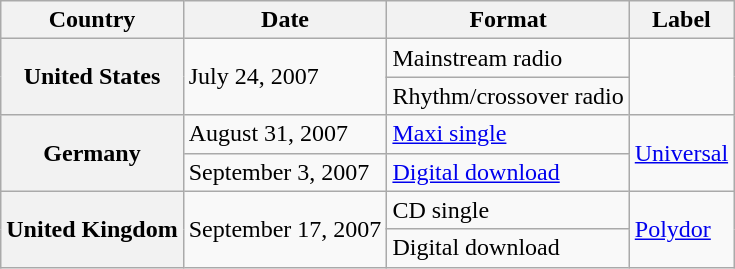<table class="wikitable plainrowheaders">
<tr>
<th scope="col">Country</th>
<th scope="col">Date</th>
<th scope="col">Format</th>
<th scope="col">Label</th>
</tr>
<tr>
<th scope="row" rowspan="2">United States</th>
<td rowspan="2">July 24, 2007</td>
<td>Mainstream radio</td>
<td rowspan="2"></td>
</tr>
<tr>
<td>Rhythm/crossover radio</td>
</tr>
<tr>
<th scope="row" rowspan="2">Germany</th>
<td>August 31, 2007</td>
<td><a href='#'>Maxi single</a></td>
<td rowspan="2"><a href='#'>Universal</a></td>
</tr>
<tr>
<td>September 3, 2007</td>
<td><a href='#'>Digital download</a></td>
</tr>
<tr>
<th scope="row" rowspan="2">United Kingdom</th>
<td rowspan="2">September 17, 2007</td>
<td>CD single</td>
<td rowspan="2"><a href='#'>Polydor</a></td>
</tr>
<tr>
<td>Digital download</td>
</tr>
</table>
